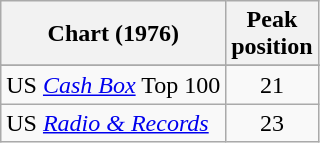<table class="wikitable sortable">
<tr>
<th>Chart (1976)</th>
<th>Peak<br>position</th>
</tr>
<tr>
</tr>
<tr>
</tr>
<tr>
</tr>
<tr>
</tr>
<tr>
<td align="left">US <em><a href='#'>Cash Box</a></em> Top 100</td>
<td style="text-align:center;">21</td>
</tr>
<tr>
<td>US <em><a href='#'>Radio & Records</a></em></td>
<td style="text-align:center;">23</td>
</tr>
</table>
